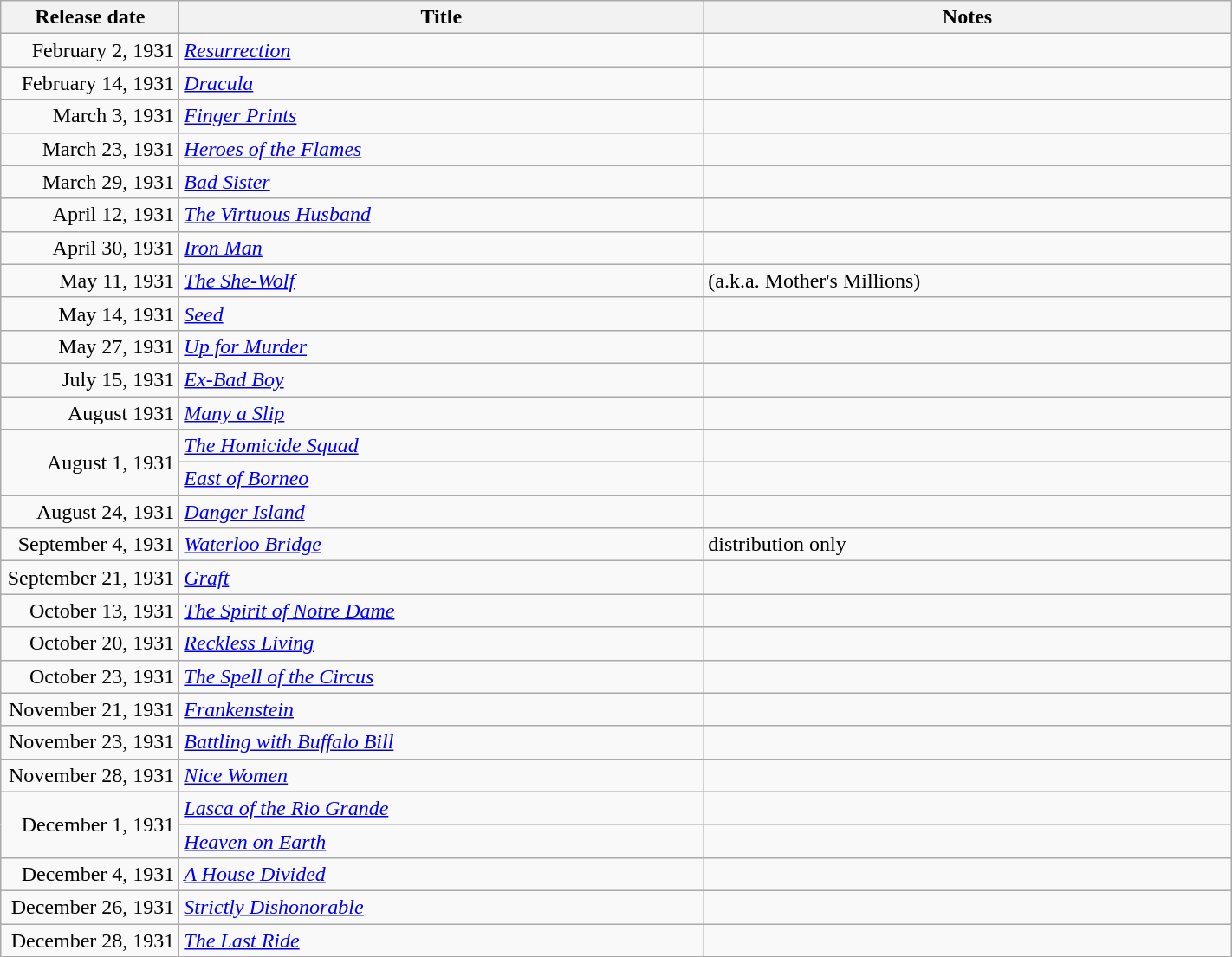<table class="wikitable sortable" style="width:75%;">
<tr>
<th scope="col" style="width:130px;">Release date</th>
<th>Title</th>
<th>Notes</th>
</tr>
<tr>
<td style="text-align:right;">February 2, 1931</td>
<td><em><a href='#'>Resurrection</a></em></td>
<td></td>
</tr>
<tr>
<td style="text-align:right;">February 14, 1931</td>
<td><em><a href='#'>Dracula</a></em></td>
<td></td>
</tr>
<tr>
<td style="text-align:right;">March 3, 1931</td>
<td><em><a href='#'>Finger Prints</a></em></td>
<td></td>
</tr>
<tr>
<td style="text-align:right;">March 23, 1931</td>
<td><em><a href='#'>Heroes of the Flames</a></em></td>
<td></td>
</tr>
<tr>
<td style="text-align:right;">March 29, 1931</td>
<td><em><a href='#'>Bad Sister</a></em></td>
<td></td>
</tr>
<tr>
<td style="text-align:right;">April 12, 1931</td>
<td><em><a href='#'>The Virtuous Husband</a></em></td>
<td></td>
</tr>
<tr>
<td style="text-align:right;">April 30, 1931</td>
<td><em><a href='#'>Iron Man</a></em></td>
<td></td>
</tr>
<tr>
<td style="text-align:right;">May 11, 1931</td>
<td><em><a href='#'>The She-Wolf</a></em></td>
<td>(a.k.a. Mother's Millions)</td>
</tr>
<tr>
<td style="text-align:right;">May 14, 1931</td>
<td><em><a href='#'>Seed</a></em></td>
<td></td>
</tr>
<tr>
<td style="text-align:right;">May 27, 1931</td>
<td><em><a href='#'>Up for Murder</a></em></td>
<td></td>
</tr>
<tr>
<td style="text-align:right;">July 15, 1931</td>
<td><em><a href='#'>Ex-Bad Boy</a></em></td>
<td></td>
</tr>
<tr>
<td style="text-align:right;">August 1931</td>
<td><em><a href='#'>Many a Slip</a></em></td>
<td></td>
</tr>
<tr>
<td style="text-align:right;" rowspan="2">August 1, 1931</td>
<td><em><a href='#'>The Homicide Squad</a></em></td>
<td></td>
</tr>
<tr>
<td><em><a href='#'>East of Borneo</a></em></td>
<td></td>
</tr>
<tr>
<td style="text-align:right;">August 24, 1931</td>
<td><em><a href='#'>Danger Island</a></em></td>
<td></td>
</tr>
<tr>
<td style="text-align:right;">September 4, 1931</td>
<td><em><a href='#'>Waterloo Bridge</a></em></td>
<td>distribution only</td>
</tr>
<tr>
<td style="text-align:right;">September 21, 1931</td>
<td><em><a href='#'>Graft</a></em></td>
<td></td>
</tr>
<tr>
<td style="text-align:right;">October 13, 1931</td>
<td><em><a href='#'>The Spirit of Notre Dame</a></em></td>
<td></td>
</tr>
<tr>
<td style="text-align:right;">October 20, 1931</td>
<td><em><a href='#'>Reckless Living</a></em></td>
<td></td>
</tr>
<tr>
<td style="text-align:right;">October 23, 1931</td>
<td><em><a href='#'>The Spell of the Circus</a></em></td>
<td></td>
</tr>
<tr>
<td style="text-align:right;">November 21, 1931</td>
<td><em><a href='#'>Frankenstein</a></em></td>
<td></td>
</tr>
<tr>
<td style="text-align:right;">November 23, 1931</td>
<td><em><a href='#'>Battling with Buffalo Bill</a></em></td>
<td></td>
</tr>
<tr>
<td style="text-align:right;">November 28, 1931</td>
<td><em><a href='#'>Nice Women</a></em></td>
<td></td>
</tr>
<tr>
<td style="text-align:right;" rowspan="2">December 1, 1931</td>
<td><em><a href='#'>Lasca of the Rio Grande</a></em></td>
<td></td>
</tr>
<tr>
<td><em><a href='#'>Heaven on Earth</a></em></td>
<td></td>
</tr>
<tr>
<td style="text-align:right;">December 4, 1931</td>
<td><em><a href='#'>A House Divided</a></em></td>
<td></td>
</tr>
<tr>
<td style="text-align:right;">December 26, 1931</td>
<td><em><a href='#'>Strictly Dishonorable</a></em></td>
<td></td>
</tr>
<tr>
<td style="text-align:right;">December 28, 1931</td>
<td><em><a href='#'>The Last Ride</a></em></td>
<td></td>
</tr>
<tr>
</tr>
</table>
